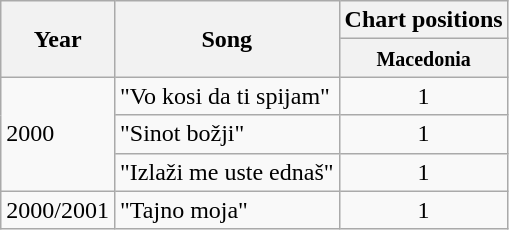<table class="wikitable">
<tr>
<th rowspan="2">Year</th>
<th rowspan="2">Song</th>
<th>Chart positions</th>
</tr>
<tr>
<th><small>Macedonia</small></th>
</tr>
<tr>
<td rowspan="3">2000</td>
<td>"Vo kosi da ti spijam"</td>
<td style="text-align:center;">1</td>
</tr>
<tr>
<td>"Sinot božji"</td>
<td style="text-align:center;">1</td>
</tr>
<tr>
<td>"Izlaži me uste ednaš"</td>
<td style="text-align:center;">1</td>
</tr>
<tr>
<td>2000/2001</td>
<td>"Tajno moja"</td>
<td style="text-align:center;">1</td>
</tr>
</table>
